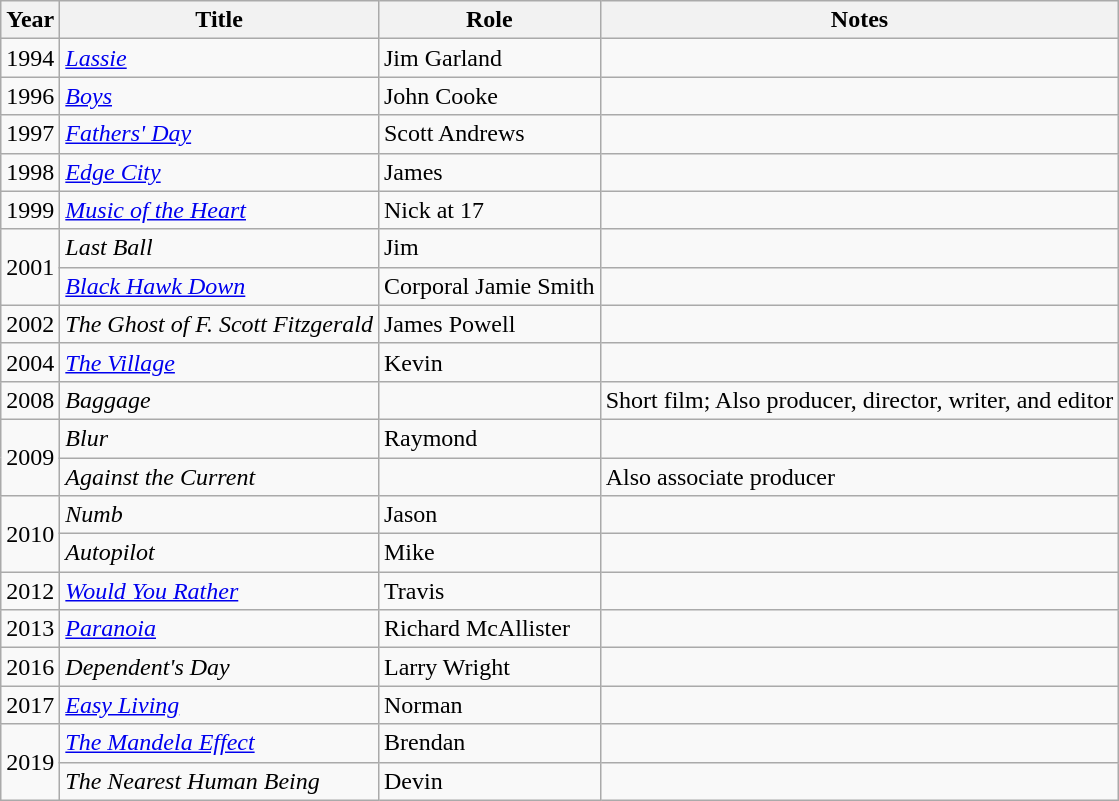<table class="wikitable">
<tr>
<th>Year</th>
<th>Title</th>
<th>Role</th>
<th>Notes</th>
</tr>
<tr>
<td>1994</td>
<td><em><a href='#'>Lassie</a></em></td>
<td>Jim Garland</td>
<td></td>
</tr>
<tr>
<td>1996</td>
<td><em><a href='#'>Boys</a></em></td>
<td>John Cooke</td>
<td></td>
</tr>
<tr>
<td>1997</td>
<td><em><a href='#'>Fathers' Day</a></em></td>
<td>Scott Andrews</td>
<td></td>
</tr>
<tr>
<td>1998</td>
<td><em><a href='#'>Edge City</a></em></td>
<td>James</td>
<td></td>
</tr>
<tr>
<td>1999</td>
<td><em><a href='#'>Music of the Heart</a></em></td>
<td>Nick at 17</td>
<td></td>
</tr>
<tr>
<td rowspan="2">2001</td>
<td><em>Last Ball</em></td>
<td>Jim</td>
<td></td>
</tr>
<tr>
<td><em><a href='#'>Black Hawk Down</a></em></td>
<td>Corporal Jamie Smith</td>
<td></td>
</tr>
<tr>
<td>2002</td>
<td><em>The Ghost of F. Scott Fitzgerald</em></td>
<td>James Powell</td>
<td></td>
</tr>
<tr>
<td>2004</td>
<td><em><a href='#'>The Village</a></em></td>
<td>Kevin</td>
<td></td>
</tr>
<tr>
<td>2008</td>
<td><em>Baggage</em></td>
<td></td>
<td>Short film; Also producer, director, writer, and editor</td>
</tr>
<tr>
<td rowspan="2">2009</td>
<td><em>Blur</em></td>
<td>Raymond</td>
<td></td>
</tr>
<tr>
<td><em>Against the Current</em></td>
<td></td>
<td>Also associate producer</td>
</tr>
<tr>
<td rowspan="2">2010</td>
<td><em>Numb</em></td>
<td>Jason</td>
<td></td>
</tr>
<tr>
<td><em>Autopilot</em></td>
<td>Mike</td>
<td></td>
</tr>
<tr>
<td>2012</td>
<td><em><a href='#'>Would You Rather</a></em></td>
<td>Travis</td>
<td></td>
</tr>
<tr>
<td>2013</td>
<td><em><a href='#'>Paranoia</a></em></td>
<td>Richard McAllister</td>
<td></td>
</tr>
<tr>
<td>2016</td>
<td><em>Dependent's Day</em></td>
<td>Larry Wright</td>
<td></td>
</tr>
<tr>
<td>2017</td>
<td><em><a href='#'>Easy Living</a></em></td>
<td>Norman</td>
<td></td>
</tr>
<tr>
<td rowspan="2">2019</td>
<td><em><a href='#'>The Mandela Effect</a></em></td>
<td>Brendan</td>
<td></td>
</tr>
<tr>
<td><em>The Nearest Human Being</em></td>
<td>Devin</td>
<td></td>
</tr>
</table>
